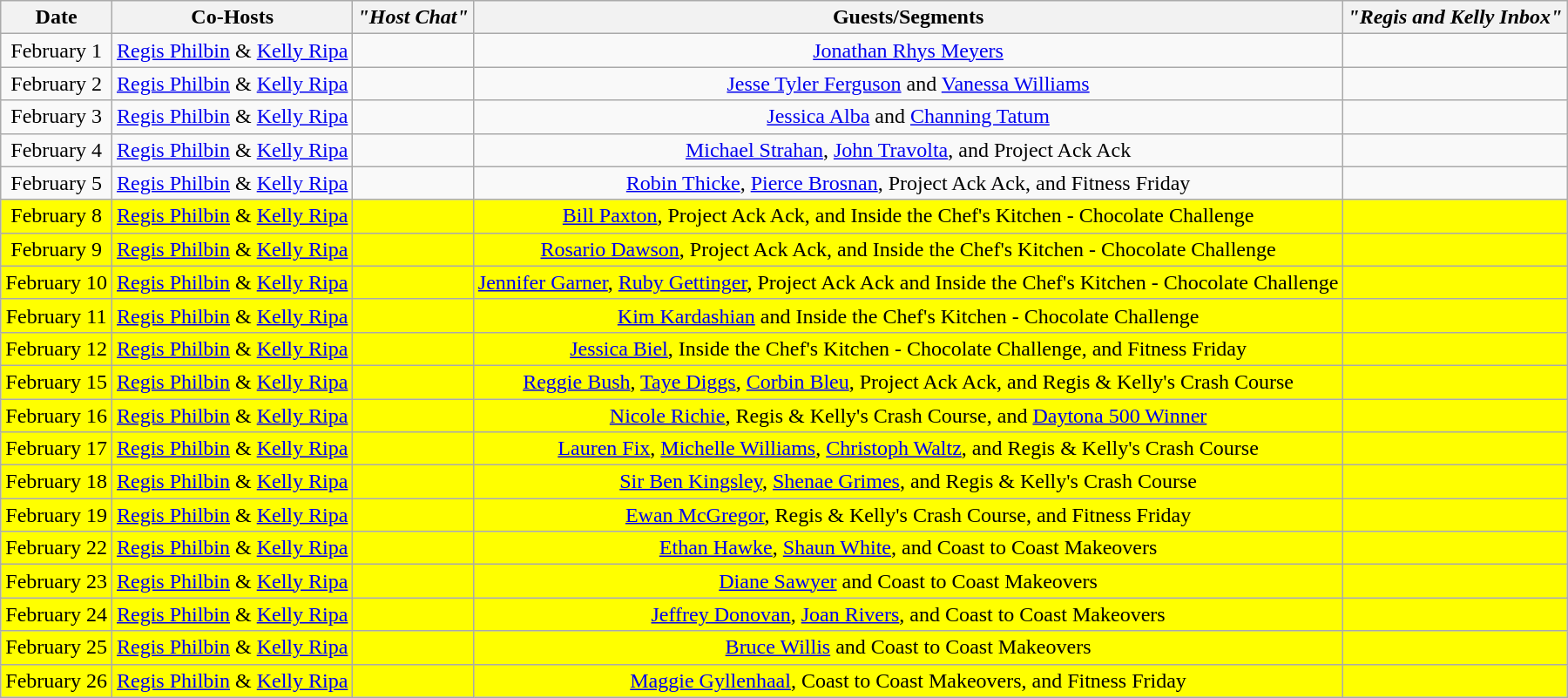<table class="wikitable sortable" border="1" style="text-align:center">
<tr>
<th>Date</th>
<th>Co-Hosts</th>
<th><em>"Host Chat"</em></th>
<th>Guests/Segments</th>
<th><em>"Regis and Kelly Inbox"</em></th>
</tr>
<tr>
<td>February 1</td>
<td><a href='#'>Regis Philbin</a> & <a href='#'>Kelly Ripa</a></td>
<td></td>
<td><a href='#'>Jonathan Rhys Meyers</a></td>
<td></td>
</tr>
<tr>
<td>February 2</td>
<td><a href='#'>Regis Philbin</a> & <a href='#'>Kelly Ripa</a></td>
<td></td>
<td><a href='#'>Jesse Tyler Ferguson</a> and <a href='#'>Vanessa Williams</a></td>
<td></td>
</tr>
<tr>
<td>February 3</td>
<td><a href='#'>Regis Philbin</a> & <a href='#'>Kelly Ripa</a></td>
<td></td>
<td><a href='#'>Jessica Alba</a> and <a href='#'>Channing Tatum</a></td>
<td></td>
</tr>
<tr>
<td>February 4</td>
<td><a href='#'>Regis Philbin</a> & <a href='#'>Kelly Ripa</a></td>
<td></td>
<td><a href='#'>Michael Strahan</a>, <a href='#'>John Travolta</a>, and Project Ack Ack</td>
<td></td>
</tr>
<tr>
<td>February 5</td>
<td><a href='#'>Regis Philbin</a> & <a href='#'>Kelly Ripa</a></td>
<td></td>
<td><a href='#'>Robin Thicke</a>, <a href='#'>Pierce Brosnan</a>, Project Ack Ack, and Fitness Friday</td>
<td></td>
</tr>
<tr bgcolor=yellow>
<td>February 8</td>
<td><a href='#'>Regis Philbin</a> & <a href='#'>Kelly Ripa</a></td>
<td></td>
<td><a href='#'>Bill Paxton</a>, Project Ack Ack, and Inside the Chef's Kitchen - Chocolate Challenge</td>
<td></td>
</tr>
<tr bgcolor=yellow>
<td>February 9</td>
<td><a href='#'>Regis Philbin</a> & <a href='#'>Kelly Ripa</a></td>
<td></td>
<td><a href='#'>Rosario Dawson</a>, Project Ack Ack, and Inside the Chef's Kitchen - Chocolate Challenge</td>
<td></td>
</tr>
<tr bgcolor=yellow>
<td>February 10</td>
<td><a href='#'>Regis Philbin</a> & <a href='#'>Kelly Ripa</a></td>
<td></td>
<td><a href='#'>Jennifer Garner</a>, <a href='#'>Ruby Gettinger</a>, Project Ack Ack and Inside the Chef's Kitchen - Chocolate Challenge</td>
<td></td>
</tr>
<tr bgcolor=yellow>
<td>February 11</td>
<td><a href='#'>Regis Philbin</a> & <a href='#'>Kelly Ripa</a></td>
<td></td>
<td><a href='#'>Kim Kardashian</a> and Inside the Chef's Kitchen - Chocolate Challenge</td>
<td></td>
</tr>
<tr bgcolor=yellow>
<td>February 12</td>
<td><a href='#'>Regis Philbin</a> & <a href='#'>Kelly Ripa</a></td>
<td></td>
<td><a href='#'>Jessica Biel</a>, Inside the Chef's Kitchen - Chocolate Challenge, and Fitness Friday</td>
<td></td>
</tr>
<tr bgcolor=yellow>
<td>February 15</td>
<td><a href='#'>Regis Philbin</a> & <a href='#'>Kelly Ripa</a></td>
<td></td>
<td><a href='#'>Reggie Bush</a>, <a href='#'>Taye Diggs</a>, <a href='#'>Corbin Bleu</a>, Project Ack Ack, and Regis & Kelly's Crash Course</td>
<td></td>
</tr>
<tr bgcolor=yellow>
<td>February 16</td>
<td><a href='#'>Regis Philbin</a> & <a href='#'>Kelly Ripa</a></td>
<td></td>
<td><a href='#'>Nicole Richie</a>, Regis & Kelly's Crash Course, and <a href='#'>Daytona 500 Winner</a></td>
<td></td>
</tr>
<tr bgcolor=yellow>
<td>February 17</td>
<td><a href='#'>Regis Philbin</a> & <a href='#'>Kelly Ripa</a></td>
<td></td>
<td><a href='#'>Lauren Fix</a>, <a href='#'>Michelle Williams</a>, <a href='#'>Christoph Waltz</a>, and Regis & Kelly's Crash Course</td>
<td></td>
</tr>
<tr bgcolor=yellow>
<td>February 18</td>
<td><a href='#'>Regis Philbin</a> & <a href='#'>Kelly Ripa</a></td>
<td></td>
<td><a href='#'>Sir Ben Kingsley</a>, <a href='#'>Shenae Grimes</a>, and Regis & Kelly's Crash Course</td>
<td></td>
</tr>
<tr bgcolor=yellow>
<td>February 19</td>
<td><a href='#'>Regis Philbin</a> & <a href='#'>Kelly Ripa</a></td>
<td></td>
<td><a href='#'>Ewan McGregor</a>, Regis & Kelly's Crash Course, and Fitness Friday</td>
<td></td>
</tr>
<tr bgcolor=yellow>
<td>February 22</td>
<td><a href='#'>Regis Philbin</a> & <a href='#'>Kelly Ripa</a></td>
<td></td>
<td><a href='#'>Ethan Hawke</a>, <a href='#'>Shaun White</a>, and Coast to Coast Makeovers</td>
<td></td>
</tr>
<tr bgcolor=yellow>
<td>February 23</td>
<td><a href='#'>Regis Philbin</a> & <a href='#'>Kelly Ripa</a></td>
<td></td>
<td><a href='#'>Diane Sawyer</a> and Coast to Coast Makeovers</td>
<td></td>
</tr>
<tr bgcolor=yellow>
<td>February 24</td>
<td><a href='#'>Regis Philbin</a> & <a href='#'>Kelly Ripa</a></td>
<td></td>
<td><a href='#'>Jeffrey Donovan</a>, <a href='#'>Joan Rivers</a>, and Coast to Coast Makeovers</td>
<td></td>
</tr>
<tr bgcolor=yellow>
<td>February 25</td>
<td><a href='#'>Regis Philbin</a> & <a href='#'>Kelly Ripa</a></td>
<td></td>
<td><a href='#'>Bruce Willis</a> and Coast to Coast Makeovers</td>
<td></td>
</tr>
<tr bgcolor=yellow>
<td>February 26</td>
<td><a href='#'>Regis Philbin</a> & <a href='#'>Kelly Ripa</a></td>
<td></td>
<td><a href='#'>Maggie Gyllenhaal</a>, Coast to Coast Makeovers, and Fitness Friday</td>
<td></td>
</tr>
</table>
